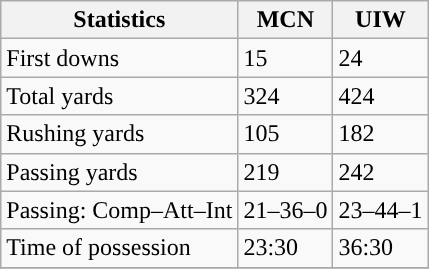<table class="wikitable" style="float: left;">
<tr>
<th>Statistics</th>
<th>MCN</th>
<th>UIW</th>
</tr>
<tr>
<td>First downs</td>
<td>15</td>
<td>24</td>
</tr>
<tr>
<td>Total yards</td>
<td>324</td>
<td>424</td>
</tr>
<tr>
<td>Rushing yards</td>
<td>105</td>
<td>182</td>
</tr>
<tr>
<td>Passing yards</td>
<td>219</td>
<td>242</td>
</tr>
<tr>
<td>Passing: Comp–Att–Int</td>
<td>21–36–0</td>
<td>23–44–1</td>
</tr>
<tr>
<td>Time of possession</td>
<td>23:30</td>
<td>36:30</td>
</tr>
<tr>
</tr>
</table>
